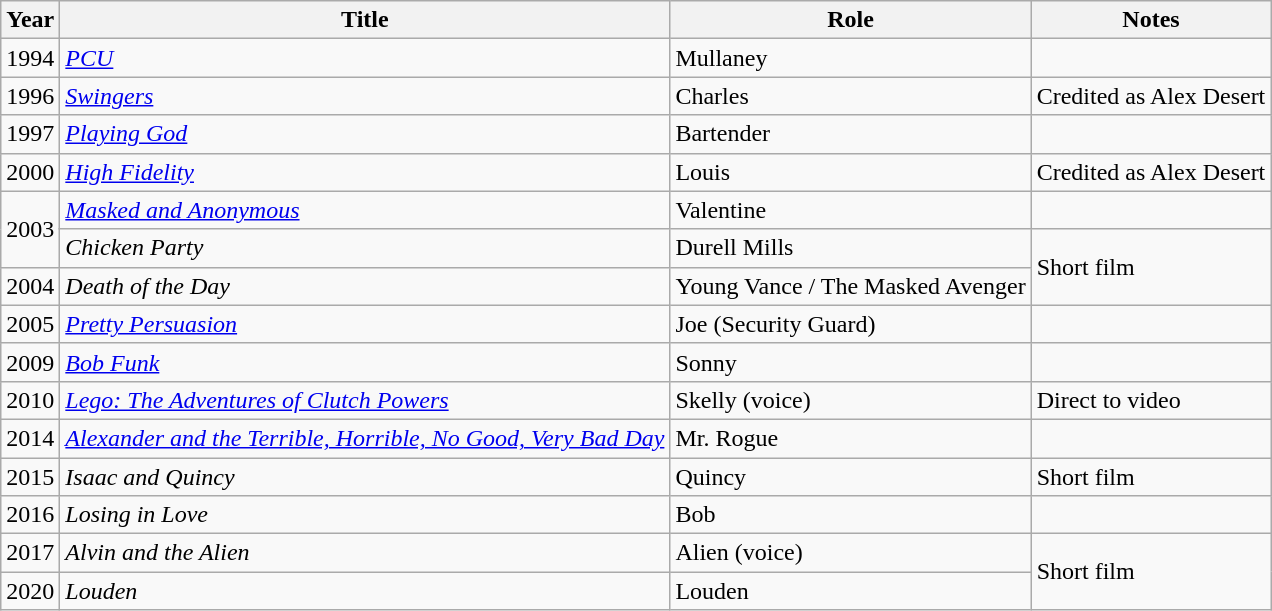<table class="wikitable sortable">
<tr>
<th>Year</th>
<th>Title</th>
<th>Role</th>
<th>Notes</th>
</tr>
<tr>
<td>1994</td>
<td><em><a href='#'>PCU</a></em></td>
<td>Mullaney</td>
<td></td>
</tr>
<tr>
<td>1996</td>
<td><em><a href='#'>Swingers</a></em></td>
<td>Charles</td>
<td>Credited as Alex Desert</td>
</tr>
<tr>
<td>1997</td>
<td><em><a href='#'>Playing God</a></em></td>
<td>Bartender</td>
<td></td>
</tr>
<tr>
<td>2000</td>
<td><em><a href='#'>High Fidelity</a></em></td>
<td>Louis</td>
<td>Credited as Alex Desert</td>
</tr>
<tr>
<td rowspan=2>2003</td>
<td><em><a href='#'>Masked and Anonymous</a></em></td>
<td>Valentine</td>
<td></td>
</tr>
<tr>
<td><em>Chicken Party</em></td>
<td>Durell Mills</td>
<td rowspan=2>Short film</td>
</tr>
<tr>
<td>2004</td>
<td><em>Death of the Day</em></td>
<td>Young Vance / The Masked Avenger</td>
</tr>
<tr>
<td>2005</td>
<td><em><a href='#'>Pretty Persuasion</a></em></td>
<td>Joe (Security Guard)</td>
<td></td>
</tr>
<tr>
<td>2009</td>
<td><em><a href='#'>Bob Funk</a></em></td>
<td>Sonny</td>
<td></td>
</tr>
<tr>
<td>2010</td>
<td><em><a href='#'>Lego: The Adventures of Clutch Powers</a></em></td>
<td>Skelly (voice)</td>
<td>Direct to video</td>
</tr>
<tr>
<td>2014</td>
<td><em><a href='#'>Alexander and the Terrible, Horrible, No Good, Very Bad Day</a></em></td>
<td>Mr. Rogue</td>
<td></td>
</tr>
<tr>
<td>2015</td>
<td><em>Isaac and Quincy</em></td>
<td>Quincy</td>
<td>Short film</td>
</tr>
<tr>
<td>2016</td>
<td><em>Losing in Love</em></td>
<td>Bob</td>
<td></td>
</tr>
<tr>
<td>2017</td>
<td><em>Alvin and the Alien</em></td>
<td>Alien (voice)</td>
<td rowspan=2>Short film</td>
</tr>
<tr>
<td>2020</td>
<td><em>Louden</em></td>
<td>Louden</td>
</tr>
</table>
